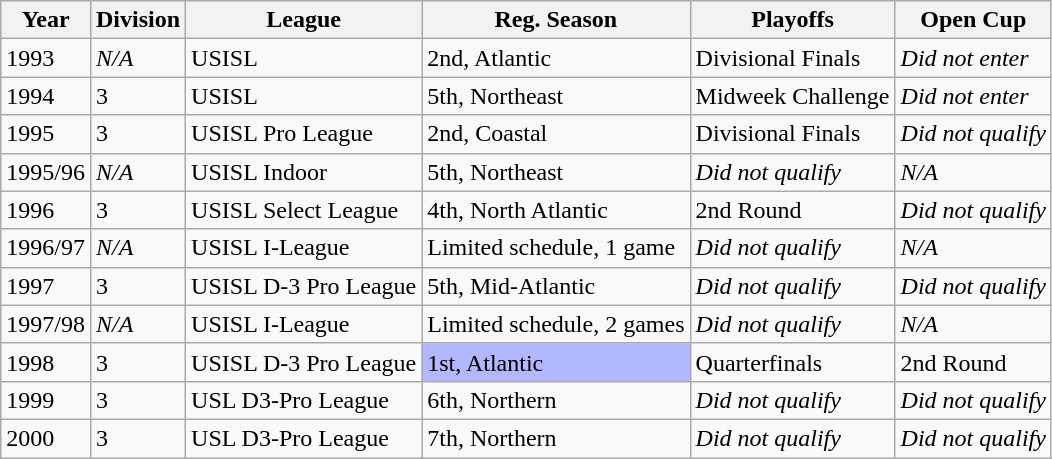<table class="wikitable">
<tr>
<th>Year</th>
<th>Division</th>
<th>League</th>
<th>Reg. Season</th>
<th>Playoffs</th>
<th>Open Cup</th>
</tr>
<tr>
<td>1993</td>
<td><em>N/A</em></td>
<td>USISL</td>
<td>2nd, Atlantic</td>
<td>Divisional Finals</td>
<td><em>Did not enter</em></td>
</tr>
<tr>
<td>1994</td>
<td>3</td>
<td>USISL</td>
<td>5th, Northeast</td>
<td>Midweek Challenge</td>
<td><em>Did not enter</em></td>
</tr>
<tr>
<td>1995</td>
<td>3</td>
<td>USISL Pro League</td>
<td>2nd, Coastal</td>
<td>Divisional Finals</td>
<td><em>Did not qualify</em></td>
</tr>
<tr>
<td>1995/96</td>
<td><em>N/A</em></td>
<td>USISL Indoor</td>
<td>5th, Northeast</td>
<td><em>Did not qualify</em></td>
<td><em>N/A</em></td>
</tr>
<tr>
<td>1996</td>
<td>3</td>
<td>USISL Select League</td>
<td>4th, North Atlantic</td>
<td>2nd Round</td>
<td><em>Did not qualify</em></td>
</tr>
<tr>
<td>1996/97</td>
<td><em>N/A</em></td>
<td>USISL I-League</td>
<td>Limited schedule, 1 game</td>
<td><em>Did not qualify</em></td>
<td><em>N/A</em></td>
</tr>
<tr>
<td>1997</td>
<td>3</td>
<td>USISL D-3 Pro League</td>
<td>5th, Mid-Atlantic</td>
<td><em>Did not qualify</em></td>
<td><em>Did not qualify</em></td>
</tr>
<tr>
<td>1997/98</td>
<td><em>N/A</em></td>
<td>USISL I-League</td>
<td>Limited schedule, 2 games</td>
<td><em>Did not qualify</em></td>
<td><em>N/A</em></td>
</tr>
<tr>
<td>1998</td>
<td>3</td>
<td>USISL D-3 Pro League</td>
<td bgcolor="B3B7FF">1st, Atlantic</td>
<td>Quarterfinals</td>
<td>2nd Round</td>
</tr>
<tr>
<td>1999</td>
<td>3</td>
<td>USL D3-Pro League</td>
<td>6th, Northern</td>
<td><em>Did not qualify</em></td>
<td><em>Did not qualify</em></td>
</tr>
<tr>
<td>2000</td>
<td>3</td>
<td>USL D3-Pro League</td>
<td>7th, Northern</td>
<td><em>Did not qualify</em></td>
<td><em>Did not qualify</em></td>
</tr>
</table>
